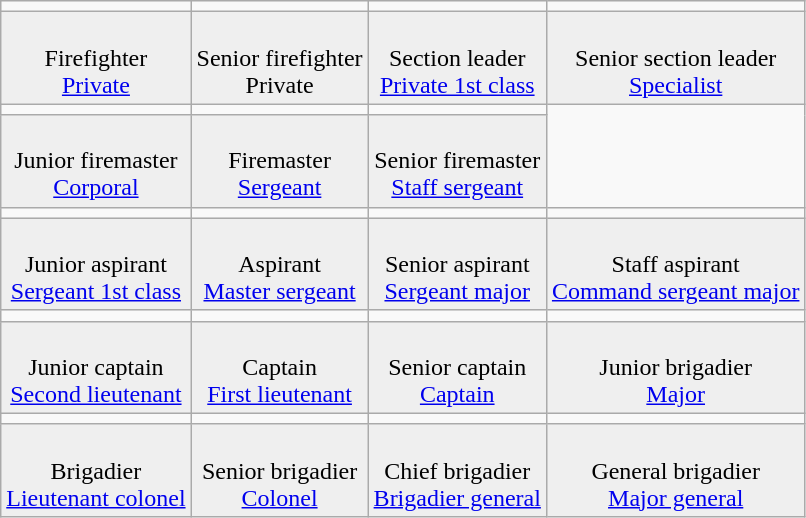<table class="wikitable" align="left" border="3">
<tr style="text-align:center;">
<td></td>
<td></td>
<td></td>
<td></td>
</tr>
<tr bgcolor="#efefef" style="text-align:center;">
<td><br>Firefighter<br> <a href='#'>Private</a></td>
<td><br> Senior firefighter <br>Private</td>
<td><br> Section leader <br><a href='#'>Private 1st class</a></td>
<td><br>Senior section leader <br><a href='#'>Specialist</a></td>
</tr>
<tr style="text-align:center;">
<td></td>
<td></td>
<td></td>
</tr>
<tr bgcolor="#efefef" style="text-align:center;">
<td><br> Junior firemaster <br><a href='#'>Corporal</a></td>
<td><br> Firemaster<br><a href='#'>Sergeant</a></td>
<td><br> Senior firemaster <br> <a href='#'>Staff sergeant</a></td>
</tr>
<tr style="text-align:center;">
<td></td>
<td></td>
<td></td>
<td></td>
</tr>
<tr bgcolor="#efefef" style="text-align:center;">
<td><br>Junior aspirant<br><a href='#'>Sergeant 1st class</a></td>
<td><br> Aspirant <br><a href='#'>Master sergeant</a></td>
<td><br> Senior aspirant <br><a href='#'>Sergeant major</a></td>
<td><br>Staff aspirant<br><a href='#'>Command sergeant major</a></td>
</tr>
<tr style="text-align:center;">
<td></td>
<td></td>
<td></td>
<td></td>
</tr>
<tr bgcolor="#efefef" style="text-align:center;">
<td><br> Junior captain <br><a href='#'>Second lieutenant</a></td>
<td><br> Captain <br><a href='#'>First lieutenant</a></td>
<td><br> Senior captain <br><a href='#'>Captain</a></td>
<td><br>Junior brigadier<br><a href='#'>Major</a></td>
</tr>
<tr " style="text-align:center;">
<td></td>
<td></td>
<td></td>
<td></td>
</tr>
<tr bgcolor="#efefef" style="text-align:center;">
<td><br>Brigadier<br><a href='#'>Lieutenant colonel</a></td>
<td><br>Senior brigadier<br><a href='#'>Colonel</a></td>
<td><br>Chief brigadier<br><a href='#'>Brigadier general</a></td>
<td><br>General brigadier<br><a href='#'>Major general</a></td>
</tr>
</table>
